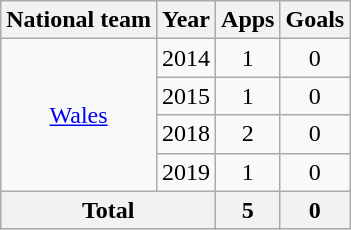<table class="wikitable" style="text-align: center;">
<tr>
<th>National team</th>
<th>Year</th>
<th>Apps</th>
<th>Goals</th>
</tr>
<tr>
<td rowspan=4><a href='#'>Wales</a></td>
<td>2014</td>
<td>1</td>
<td>0</td>
</tr>
<tr>
<td>2015</td>
<td>1</td>
<td>0</td>
</tr>
<tr>
<td>2018</td>
<td>2</td>
<td>0</td>
</tr>
<tr>
<td>2019</td>
<td>1</td>
<td>0</td>
</tr>
<tr>
<th colspan=2>Total</th>
<th>5</th>
<th>0</th>
</tr>
</table>
